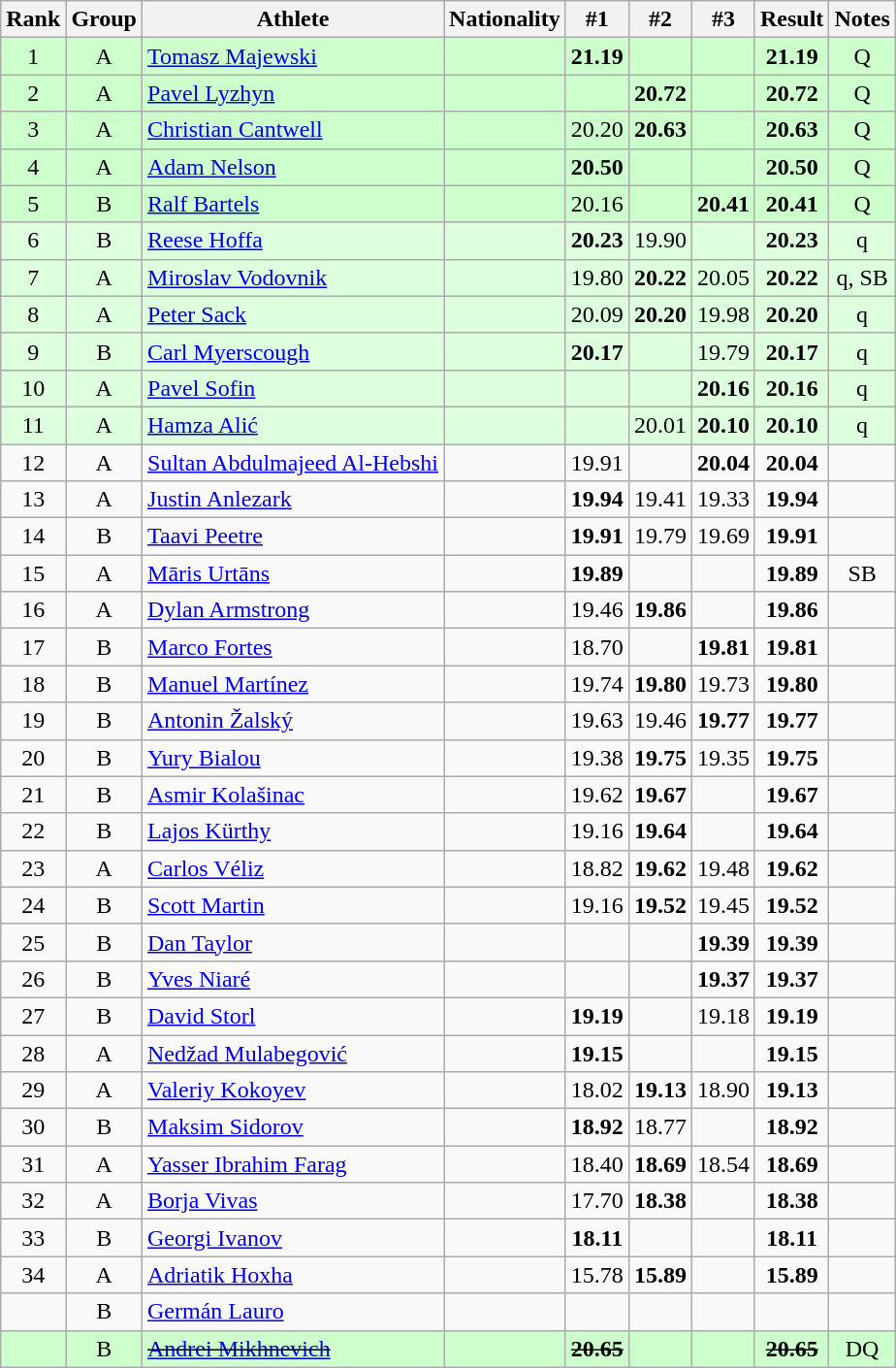<table class="wikitable sortable" style="text-align:center">
<tr>
<th>Rank</th>
<th>Group</th>
<th>Athlete</th>
<th>Nationality</th>
<th>#1</th>
<th>#2</th>
<th>#3</th>
<th>Result</th>
<th>Notes</th>
</tr>
<tr bgcolor=ccffcc>
<td>1</td>
<td>A</td>
<td align=left><a href='#'>Tomasz Majewski</a></td>
<td align=left></td>
<td><strong>21.19</strong></td>
<td></td>
<td></td>
<td><strong>21.19</strong></td>
<td>Q</td>
</tr>
<tr bgcolor=ccffcc>
<td>2</td>
<td>A</td>
<td align=left><a href='#'>Pavel Lyzhyn</a></td>
<td align=left></td>
<td></td>
<td><strong>20.72</strong></td>
<td></td>
<td><strong>20.72</strong></td>
<td>Q</td>
</tr>
<tr bgcolor=ccffcc>
<td>3</td>
<td>A</td>
<td align=left><a href='#'>Christian Cantwell</a></td>
<td align=left></td>
<td>20.20</td>
<td><strong>20.63</strong></td>
<td></td>
<td><strong>20.63</strong></td>
<td>Q</td>
</tr>
<tr bgcolor=ccffcc>
<td>4</td>
<td>A</td>
<td align=left><a href='#'>Adam Nelson</a></td>
<td align=left></td>
<td><strong>20.50</strong></td>
<td></td>
<td></td>
<td><strong>20.50</strong></td>
<td>Q</td>
</tr>
<tr bgcolor=ccffcc>
<td>5</td>
<td>B</td>
<td align=left><a href='#'>Ralf Bartels</a></td>
<td align=left></td>
<td>20.16</td>
<td></td>
<td><strong>20.41</strong></td>
<td><strong>20.41</strong></td>
<td>Q</td>
</tr>
<tr bgcolor=ddffdd>
<td>6</td>
<td>B</td>
<td align=left><a href='#'>Reese Hoffa</a></td>
<td align=left></td>
<td><strong>20.23</strong></td>
<td>19.90</td>
<td></td>
<td><strong>20.23</strong></td>
<td>q</td>
</tr>
<tr bgcolor=ddffdd>
<td>7</td>
<td>A</td>
<td align=left><a href='#'>Miroslav Vodovnik</a></td>
<td align=left></td>
<td>19.80</td>
<td><strong>20.22</strong></td>
<td>20.05</td>
<td><strong>20.22</strong></td>
<td>q, SB</td>
</tr>
<tr bgcolor=ddffdd>
<td>8</td>
<td>A</td>
<td align=left><a href='#'>Peter Sack</a></td>
<td align=left></td>
<td>20.09</td>
<td><strong>20.20</strong></td>
<td>19.98</td>
<td><strong>20.20</strong></td>
<td>q</td>
</tr>
<tr bgcolor=ddffdd>
<td>9</td>
<td>B</td>
<td align=left><a href='#'>Carl Myerscough</a></td>
<td align=left></td>
<td><strong>20.17</strong></td>
<td></td>
<td>19.79</td>
<td><strong>20.17</strong></td>
<td>q</td>
</tr>
<tr bgcolor=ddffdd>
<td>10</td>
<td>A</td>
<td align=left><a href='#'>Pavel Sofin</a></td>
<td align=left></td>
<td></td>
<td></td>
<td><strong>20.16</strong></td>
<td><strong>20.16</strong></td>
<td>q</td>
</tr>
<tr bgcolor=ddffdd>
<td>11</td>
<td>A</td>
<td align=left><a href='#'>Hamza Alić</a></td>
<td align=left></td>
<td></td>
<td>20.01</td>
<td><strong>20.10</strong></td>
<td><strong>20.10</strong></td>
<td>q</td>
</tr>
<tr>
<td>12</td>
<td>A</td>
<td align=left><a href='#'>Sultan Abdulmajeed Al-Hebshi</a></td>
<td align=left></td>
<td>19.91</td>
<td></td>
<td><strong>20.04</strong></td>
<td><strong>20.04</strong></td>
<td></td>
</tr>
<tr>
<td>13</td>
<td>A</td>
<td align=left><a href='#'>Justin Anlezark</a></td>
<td align=left></td>
<td><strong>19.94</strong></td>
<td>19.41</td>
<td>19.33</td>
<td><strong>19.94</strong></td>
<td></td>
</tr>
<tr>
<td>14</td>
<td>B</td>
<td align=left><a href='#'>Taavi Peetre</a></td>
<td align=left></td>
<td><strong>19.91</strong></td>
<td>19.79</td>
<td>19.69</td>
<td><strong>19.91</strong></td>
<td></td>
</tr>
<tr>
<td>15</td>
<td>A</td>
<td align=left><a href='#'>Māris Urtāns</a></td>
<td align=left></td>
<td><strong>19.89</strong></td>
<td></td>
<td></td>
<td><strong>19.89</strong></td>
<td>SB</td>
</tr>
<tr>
<td>16</td>
<td>A</td>
<td align=left><a href='#'>Dylan Armstrong</a></td>
<td align=left></td>
<td>19.46</td>
<td><strong>19.86</strong></td>
<td></td>
<td><strong>19.86</strong></td>
<td></td>
</tr>
<tr>
<td>17</td>
<td>B</td>
<td align=left><a href='#'>Marco Fortes</a></td>
<td align=left></td>
<td>18.70</td>
<td></td>
<td><strong>19.81</strong></td>
<td><strong>19.81</strong></td>
<td></td>
</tr>
<tr>
<td>18</td>
<td>B</td>
<td align=left><a href='#'>Manuel Martínez</a></td>
<td align=left></td>
<td>19.74</td>
<td><strong>19.80</strong></td>
<td>19.73</td>
<td><strong>19.80</strong></td>
<td></td>
</tr>
<tr>
<td>19</td>
<td>B</td>
<td align=left><a href='#'>Antonin Žalský</a></td>
<td align=left></td>
<td>19.63</td>
<td>19.46</td>
<td><strong>19.77</strong></td>
<td><strong>19.77</strong></td>
<td></td>
</tr>
<tr>
<td>20</td>
<td>B</td>
<td align=left><a href='#'>Yury Bialou</a></td>
<td align=left></td>
<td>19.38</td>
<td><strong>19.75</strong></td>
<td>19.35</td>
<td><strong>19.75</strong></td>
<td></td>
</tr>
<tr>
<td>21</td>
<td>B</td>
<td align=left><a href='#'>Asmir Kolašinac</a></td>
<td align=left></td>
<td>19.62</td>
<td><strong>19.67</strong></td>
<td></td>
<td><strong>19.67</strong></td>
<td></td>
</tr>
<tr>
<td>22</td>
<td>B</td>
<td align=left><a href='#'>Lajos Kürthy</a></td>
<td align=left></td>
<td>19.16</td>
<td><strong>19.64</strong></td>
<td></td>
<td><strong>19.64</strong></td>
<td></td>
</tr>
<tr>
<td>23</td>
<td>A</td>
<td align=left><a href='#'>Carlos Véliz</a></td>
<td align=left></td>
<td>18.82</td>
<td><strong>19.62</strong></td>
<td>19.48</td>
<td><strong>19.62</strong></td>
<td></td>
</tr>
<tr>
<td>24</td>
<td>B</td>
<td align=left><a href='#'>Scott Martin</a></td>
<td align=left></td>
<td>19.16</td>
<td><strong>19.52</strong></td>
<td>19.45</td>
<td><strong>19.52</strong></td>
<td></td>
</tr>
<tr>
<td>25</td>
<td>B</td>
<td align=left><a href='#'>Dan Taylor</a></td>
<td align=left></td>
<td></td>
<td></td>
<td><strong>19.39</strong></td>
<td><strong>19.39</strong></td>
<td></td>
</tr>
<tr>
<td>26</td>
<td>B</td>
<td align=left><a href='#'>Yves Niaré</a></td>
<td align=left></td>
<td></td>
<td></td>
<td><strong>19.37</strong></td>
<td><strong>19.37</strong></td>
<td></td>
</tr>
<tr>
<td>27</td>
<td>B</td>
<td align=left><a href='#'>David Storl</a></td>
<td align=left></td>
<td><strong>19.19</strong></td>
<td></td>
<td>19.18</td>
<td><strong>19.19</strong></td>
<td></td>
</tr>
<tr>
<td>28</td>
<td>A</td>
<td align=left><a href='#'>Nedžad Mulabegović</a></td>
<td align=left></td>
<td><strong>19.15</strong></td>
<td></td>
<td></td>
<td><strong>19.15</strong></td>
<td></td>
</tr>
<tr>
<td>29</td>
<td>A</td>
<td align=left><a href='#'>Valeriy Kokoyev</a></td>
<td align=left></td>
<td>18.02</td>
<td><strong>19.13</strong></td>
<td>18.90</td>
<td><strong>19.13</strong></td>
<td></td>
</tr>
<tr>
<td>30</td>
<td>B</td>
<td align=left><a href='#'>Maksim Sidorov</a></td>
<td align=left></td>
<td><strong>18.92</strong></td>
<td>18.77</td>
<td></td>
<td><strong>18.92</strong></td>
<td></td>
</tr>
<tr>
<td>31</td>
<td>A</td>
<td align=left><a href='#'>Yasser Ibrahim Farag</a></td>
<td align=left></td>
<td>18.40</td>
<td><strong>18.69</strong></td>
<td>18.54</td>
<td><strong>18.69</strong></td>
<td></td>
</tr>
<tr>
<td>32</td>
<td>A</td>
<td align=left><a href='#'>Borja Vivas</a></td>
<td align=left></td>
<td>17.70</td>
<td><strong>18.38</strong></td>
<td></td>
<td><strong>18.38</strong></td>
<td></td>
</tr>
<tr>
<td>33</td>
<td>B</td>
<td align=left><a href='#'>Georgi Ivanov</a></td>
<td align=left></td>
<td><strong>18.11</strong></td>
<td></td>
<td></td>
<td><strong>18.11</strong></td>
<td></td>
</tr>
<tr>
<td>34</td>
<td>A</td>
<td align=left><a href='#'>Adriatik Hoxha</a></td>
<td align=left></td>
<td>15.78</td>
<td><strong>15.89</strong></td>
<td></td>
<td><strong>15.89</strong></td>
<td></td>
</tr>
<tr>
<td></td>
<td>B</td>
<td align=left><a href='#'>Germán Lauro</a></td>
<td align=left></td>
<td></td>
<td></td>
<td></td>
<td><strong></strong></td>
<td></td>
</tr>
<tr bgcolor=ccffcc>
<td></td>
<td>B</td>
<td align=left><s><a href='#'>Andrei Mikhnevich</a> </s></td>
<td align=left><s> </s></td>
<td><s><strong>20.65</strong> </s></td>
<td></td>
<td></td>
<td><s><strong>20.65</strong> </s></td>
<td>DQ</td>
</tr>
</table>
